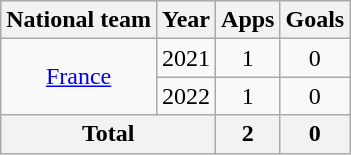<table class="wikitable" style="text-align:center">
<tr>
<th>National team</th>
<th>Year</th>
<th>Apps</th>
<th>Goals</th>
</tr>
<tr>
<td rowspan=2><a href='#'>France</a></td>
<td>2021</td>
<td>1</td>
<td>0</td>
</tr>
<tr>
<td>2022</td>
<td>1</td>
<td>0</td>
</tr>
<tr>
<th colspan=2>Total</th>
<th>2</th>
<th>0</th>
</tr>
</table>
